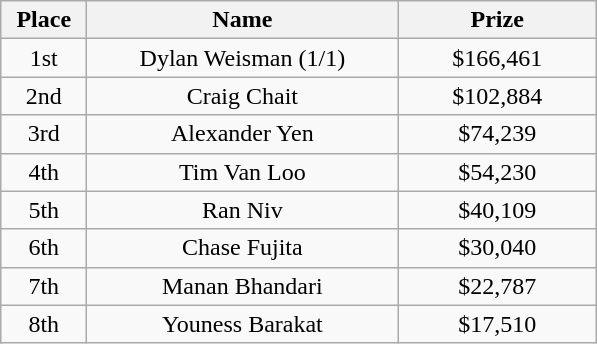<table class="wikitable">
<tr>
<th width="50">Place</th>
<th width="200">Name</th>
<th width="125">Prize</th>
</tr>
<tr>
<td align = "center">1st</td>
<td align = "center"> Dylan Weisman (1/1)</td>
<td align="center">$166,461</td>
</tr>
<tr>
<td align = "center">2nd</td>
<td align = "center"> Craig Chait</td>
<td align="center">$102,884</td>
</tr>
<tr>
<td align = "center">3rd</td>
<td align = "center"> Alexander Yen</td>
<td align="center">$74,239</td>
</tr>
<tr>
<td align = "center">4th</td>
<td align = "center"> Tim Van Loo</td>
<td align="center">$54,230</td>
</tr>
<tr>
<td align = "center">5th</td>
<td align = "center"> Ran Niv</td>
<td align="center">$40,109</td>
</tr>
<tr>
<td align = "center">6th</td>
<td align = "center"> Chase Fujita</td>
<td align="center">$30,040</td>
</tr>
<tr>
<td align = "center">7th</td>
<td align = "center"> Manan Bhandari</td>
<td align="center">$22,787</td>
</tr>
<tr>
<td align = "center">8th</td>
<td align = "center"> Youness Barakat</td>
<td align="center">$17,510</td>
</tr>
</table>
